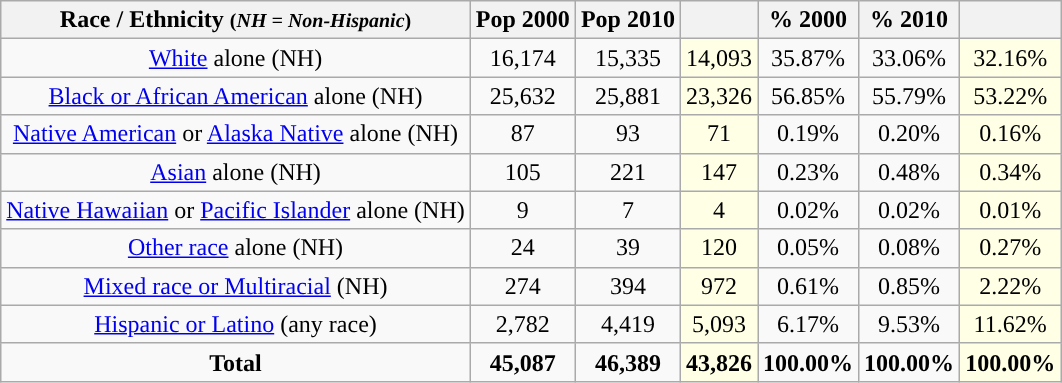<table class="wikitable" style="text-align:center;">
<tr>
<th>Race / Ethnicity <small>(<em>NH = Non-Hispanic</em>)</small></th>
<th>Pop 2000</th>
<th>Pop 2010</th>
<th></th>
<th>% 2000</th>
<th>% 2010</th>
<th></th>
</tr>
<tr>
<td><a href='#'>White</a> alone (NH)</td>
<td>16,174</td>
<td>15,335</td>
<td style='background: #ffffe6;'>14,093</td>
<td>35.87%</td>
<td>33.06%</td>
<td style='background: #ffffe6;'>32.16%</td>
</tr>
<tr>
<td><a href='#'>Black or African American</a> alone (NH)</td>
<td>25,632</td>
<td>25,881</td>
<td style='background: #ffffe6;'>23,326</td>
<td>56.85%</td>
<td>55.79%</td>
<td style='background: #ffffe6;'>53.22%</td>
</tr>
<tr>
<td><a href='#'>Native American</a> or <a href='#'>Alaska Native</a> alone (NH)</td>
<td>87</td>
<td>93</td>
<td style='background: #ffffe6;'>71</td>
<td>0.19%</td>
<td>0.20%</td>
<td style='background: #ffffe6;'>0.16%</td>
</tr>
<tr>
<td><a href='#'>Asian</a> alone (NH)</td>
<td>105</td>
<td>221</td>
<td style='background: #ffffe6;'>147</td>
<td>0.23%</td>
<td>0.48%</td>
<td style='background: #ffffe6;'>0.34%</td>
</tr>
<tr>
<td><a href='#'>Native Hawaiian</a> or <a href='#'>Pacific Islander</a> alone (NH)</td>
<td>9</td>
<td>7</td>
<td style='background: #ffffe6;'>4</td>
<td>0.02%</td>
<td>0.02%</td>
<td style='background: #ffffe6;'>0.01%</td>
</tr>
<tr>
<td><a href='#'>Other race</a> alone (NH)</td>
<td>24</td>
<td>39</td>
<td style='background: #ffffe6;'>120</td>
<td>0.05%</td>
<td>0.08%</td>
<td style='background: #ffffe6;'>0.27%</td>
</tr>
<tr>
<td><a href='#'>Mixed race or Multiracial</a> (NH)</td>
<td>274</td>
<td>394</td>
<td style='background: #ffffe6;'>972</td>
<td>0.61%</td>
<td>0.85%</td>
<td style='background: #ffffe6;'>2.22%</td>
</tr>
<tr>
<td><a href='#'>Hispanic or Latino</a> (any race)</td>
<td>2,782</td>
<td>4,419</td>
<td style='background: #ffffe6;'>5,093</td>
<td>6.17%</td>
<td>9.53%</td>
<td style='background: #ffffe6;'>11.62%</td>
</tr>
<tr>
<td><strong>Total</strong></td>
<td><strong>45,087</strong></td>
<td><strong>46,389</strong></td>
<td style='background: #ffffe6;'><strong>43,826</strong></td>
<td><strong>100.00%</strong></td>
<td><strong>100.00%</strong></td>
<td style='background: #ffffe6;'><strong>100.00%</strong></td>
</tr>
</table>
